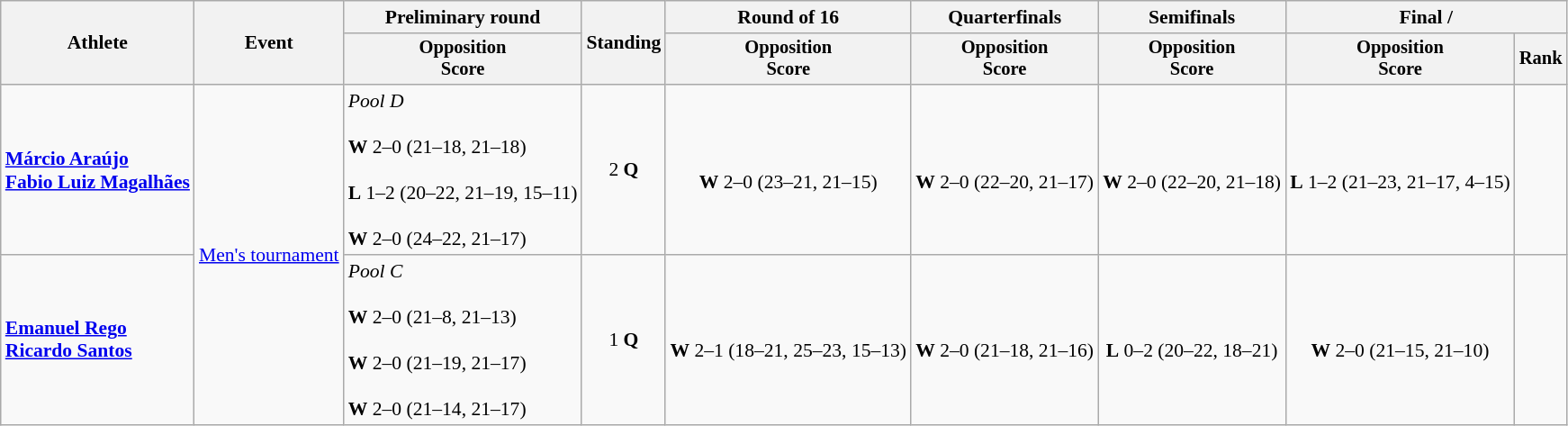<table class=wikitable style="font-size:90%">
<tr>
<th rowspan="2">Athlete</th>
<th rowspan="2">Event</th>
<th>Preliminary round</th>
<th rowspan="2">Standing</th>
<th>Round of 16</th>
<th>Quarterfinals</th>
<th>Semifinals</th>
<th colspan=2>Final / </th>
</tr>
<tr style="font-size:95%">
<th>Opposition<br>Score</th>
<th>Opposition<br>Score</th>
<th>Opposition<br>Score</th>
<th>Opposition<br>Score</th>
<th>Opposition<br>Score</th>
<th>Rank</th>
</tr>
<tr align=center>
<td align=left><strong><a href='#'>Márcio Araújo</a><br><a href='#'>Fabio Luiz Magalhães</a></strong></td>
<td align=left rowspan=2><a href='#'>Men's tournament</a></td>
<td align=left><em>Pool D</em><br><br><strong>W</strong> 2–0 (21–18, 21–18)<br><br><strong>L</strong> 1–2 (20–22, 21–19, 15–11)<br><br><strong>W</strong> 2–0 (24–22, 21–17)</td>
<td>2 <strong>Q</strong></td>
<td><br><strong>W</strong> 2–0 (23–21, 21–15)</td>
<td><br><strong>W</strong> 2–0 (22–20, 21–17)</td>
<td><br><strong>W</strong> 2–0 (22–20, 21–18)</td>
<td><br><strong>L</strong> 1–2 (21–23, 21–17, 4–15)</td>
<td></td>
</tr>
<tr align=center>
<td align=left><strong><a href='#'>Emanuel Rego</a><br><a href='#'>Ricardo Santos</a></strong></td>
<td align=left><em>Pool C</em><br><br><strong>W</strong> 2–0 (21–8, 21–13)<br><br><strong>W</strong> 2–0 (21–19, 21–17)<br><br><strong>W</strong> 2–0 (21–14, 21–17)</td>
<td>1 <strong>Q</strong></td>
<td><br><strong>W</strong> 2–1 (18–21, 25–23, 15–13)</td>
<td><br><strong>W</strong> 2–0 (21–18, 21–16)</td>
<td><br><strong>L</strong> 0–2 (20–22, 18–21)</td>
<td><br><strong>W</strong> 2–0 (21–15, 21–10)</td>
<td></td>
</tr>
</table>
